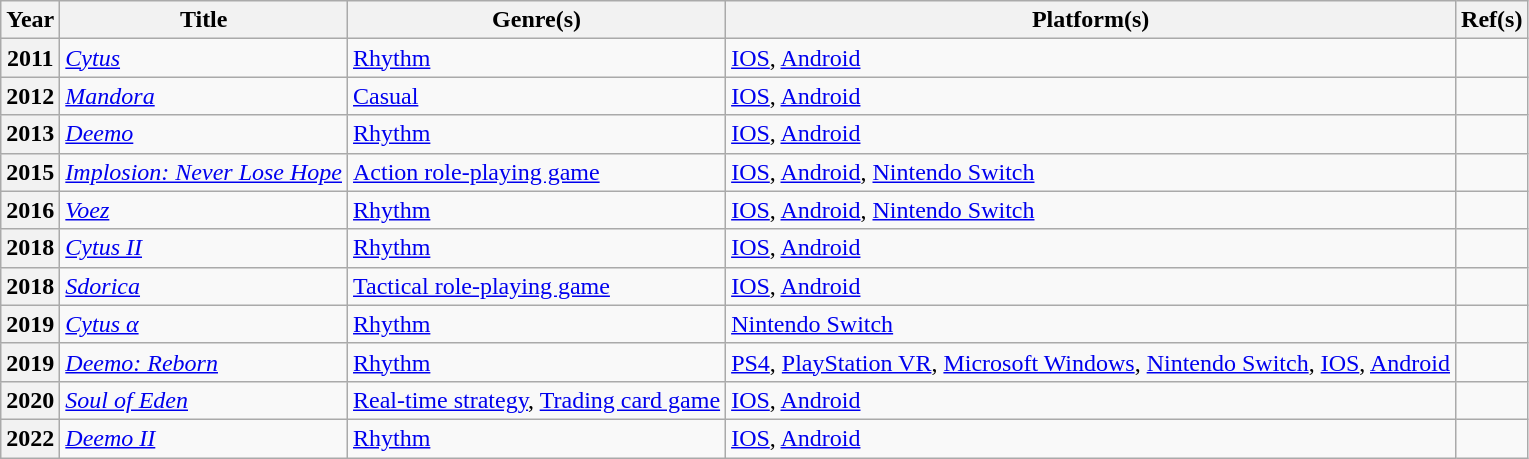<table class="wikitable sortable">
<tr>
<th>Year</th>
<th>Title</th>
<th>Genre(s)</th>
<th>Platform(s)</th>
<th>Ref(s)</th>
</tr>
<tr>
<th>2011</th>
<td><em><a href='#'>Cytus</a></em></td>
<td><a href='#'>Rhythm</a></td>
<td><a href='#'>IOS</a>, <a href='#'>Android</a></td>
<td></td>
</tr>
<tr>
<th>2012</th>
<td><em><a href='#'>Mandora</a></em></td>
<td><a href='#'>Casual</a></td>
<td><a href='#'>IOS</a>, <a href='#'>Android</a></td>
<td></td>
</tr>
<tr>
<th>2013</th>
<td><em><a href='#'>Deemo</a></em></td>
<td><a href='#'>Rhythm</a></td>
<td><a href='#'>IOS</a>, <a href='#'>Android</a></td>
<td></td>
</tr>
<tr>
<th>2015</th>
<td><em><a href='#'>Implosion: Never Lose Hope</a></em></td>
<td><a href='#'>Action role-playing game</a></td>
<td><a href='#'>IOS</a>, <a href='#'>Android</a>, <a href='#'>Nintendo Switch</a></td>
<td></td>
</tr>
<tr>
<th>2016</th>
<td><em><a href='#'>Voez</a></em></td>
<td><a href='#'>Rhythm</a></td>
<td><a href='#'>IOS</a>, <a href='#'>Android</a>, <a href='#'>Nintendo Switch</a></td>
<td></td>
</tr>
<tr>
<th>2018</th>
<td><em><a href='#'>Cytus II</a></em></td>
<td><a href='#'>Rhythm</a></td>
<td><a href='#'>IOS</a>, <a href='#'>Android</a></td>
<td></td>
</tr>
<tr>
<th>2018</th>
<td><em><a href='#'>Sdorica</a></em></td>
<td><a href='#'>Tactical role-playing game</a></td>
<td><a href='#'>IOS</a>, <a href='#'>Android</a></td>
<td></td>
</tr>
<tr>
<th>2019</th>
<td><em><a href='#'>Cytus α</a></em></td>
<td><a href='#'>Rhythm</a></td>
<td><a href='#'>Nintendo Switch</a></td>
<td></td>
</tr>
<tr>
<th>2019</th>
<td><em><a href='#'>Deemo: Reborn</a></em></td>
<td><a href='#'>Rhythm</a></td>
<td><a href='#'>PS4</a>, <a href='#'>PlayStation VR</a>, <a href='#'>Microsoft Windows</a>, <a href='#'>Nintendo Switch</a>, <a href='#'>IOS</a>, <a href='#'>Android</a></td>
<td></td>
</tr>
<tr>
<th>2020</th>
<td><em><a href='#'>Soul of Eden</a></em></td>
<td><a href='#'>Real-time strategy</a>, <a href='#'>Trading card game</a></td>
<td><a href='#'>IOS</a>, <a href='#'>Android</a></td>
<td></td>
</tr>
<tr>
<th>2022</th>
<td><em><a href='#'>Deemo II</a></em></td>
<td><a href='#'>Rhythm</a></td>
<td><a href='#'>IOS</a>, <a href='#'>Android</a></td>
<td></td>
</tr>
</table>
